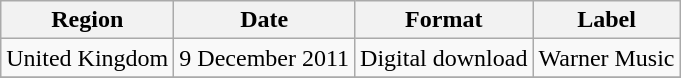<table class=wikitable>
<tr>
<th>Region</th>
<th>Date</th>
<th>Format</th>
<th>Label</th>
</tr>
<tr>
<td>United Kingdom</td>
<td>9 December 2011</td>
<td>Digital download</td>
<td>Warner Music</td>
</tr>
<tr>
</tr>
</table>
